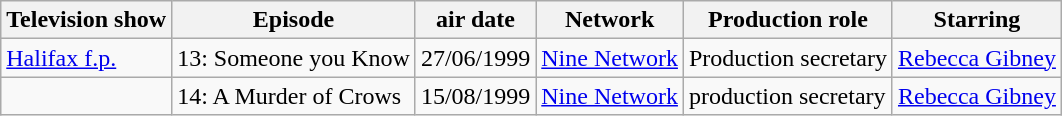<table class="wikitable">
<tr>
<th>Television show</th>
<th>Episode</th>
<th>air date</th>
<th>Network</th>
<th>Production role</th>
<th>Starring</th>
</tr>
<tr>
<td><a href='#'>Halifax f.p.</a></td>
<td>13: Someone you Know</td>
<td>27/06/1999</td>
<td><a href='#'>Nine Network</a></td>
<td>Production secretary</td>
<td><a href='#'>Rebecca Gibney</a></td>
</tr>
<tr>
<td></td>
<td>14: A Murder of Crows</td>
<td>15/08/1999</td>
<td><a href='#'>Nine Network</a></td>
<td>production secretary</td>
<td><a href='#'>Rebecca Gibney</a></td>
</tr>
</table>
